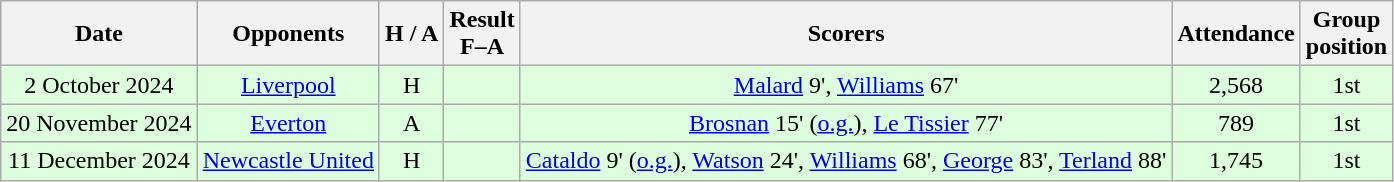<table class="wikitable" style="text-align:center">
<tr>
<th>Date</th>
<th>Opponents</th>
<th>H / A</th>
<th>Result<br>F–A</th>
<th>Scorers</th>
<th>Attendance</th>
<th>Group<br>position</th>
</tr>
<tr bgcolor=#ddffdd>
<td>2 October 2024</td>
<td><a href='#'>Liverpool</a></td>
<td>H</td>
<td></td>
<td><a href='#'>Malard</a> 9', <a href='#'>Williams</a> 67'</td>
<td>2,568</td>
<td>1st</td>
</tr>
<tr bgcolor=#ddffdd>
<td>20 November 2024</td>
<td><a href='#'>Everton</a></td>
<td>A</td>
<td></td>
<td><a href='#'>Brosnan</a> 15' (<a href='#'>o.g.</a>), <a href='#'>Le Tissier</a> 77'</td>
<td>789</td>
<td>1st</td>
</tr>
<tr bgcolor=#ddffdd>
<td>11 December 2024</td>
<td><a href='#'>Newcastle United</a></td>
<td>H</td>
<td></td>
<td><a href='#'>Cataldo</a> 9' (<a href='#'>o.g.</a>), <a href='#'>Watson</a> 24', <a href='#'>Williams</a> 68', <a href='#'>George</a> 83', <a href='#'>Terland</a> 88'</td>
<td>1,745</td>
<td>1st</td>
</tr>
</table>
